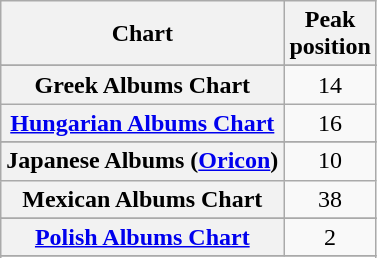<table class="wikitable sortable plainrowheaders">
<tr>
<th scope="col">Chart</th>
<th scope="col">Peak<br>position</th>
</tr>
<tr>
</tr>
<tr>
</tr>
<tr>
</tr>
<tr>
</tr>
<tr>
</tr>
<tr>
</tr>
<tr>
</tr>
<tr>
</tr>
<tr>
</tr>
<tr>
</tr>
<tr>
<th scope="row">Greek Albums Chart</th>
<td style="text-align:center;">14</td>
</tr>
<tr>
<th scope="row"><a href='#'>Hungarian Albums Chart</a></th>
<td align="center">16</td>
</tr>
<tr>
</tr>
<tr>
<th scope="row">Japanese Albums (<a href='#'>Oricon</a>)</th>
<td style="text-align:center;">10</td>
</tr>
<tr>
<th scope="row">Mexican Albums Chart</th>
<td style="text-align:center;">38</td>
</tr>
<tr>
</tr>
<tr>
</tr>
<tr>
<th scope="row"><a href='#'>Polish Albums Chart</a></th>
<td style="text-align:center;">2</td>
</tr>
<tr>
</tr>
<tr>
</tr>
<tr>
</tr>
<tr>
</tr>
<tr>
</tr>
<tr>
</tr>
<tr>
</tr>
</table>
